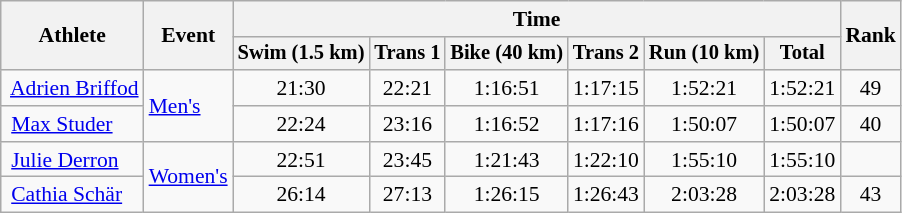<table class=wikitable style="font-size:90%;text-align:center">
<tr>
<th rowspan=2>Athlete</th>
<th rowspan=2>Event</th>
<th colspan=6>Time</th>
<th rowspan=2>Rank</th>
</tr>
<tr style="font-size:95%">
<th>Swim (1.5 km)</th>
<th>Trans 1</th>
<th>Bike (40 km)</th>
<th>Trans 2</th>
<th>Run (10 km)</th>
<th>Total</th>
</tr>
<tr>
<td align=left> <a href='#'>Adrien Briffod</a></td>
<td align=left rowspan=2><a href='#'>Men's</a></td>
<td>21:30</td>
<td>22:21</td>
<td>1:16:51</td>
<td>1:17:15</td>
<td>1:52:21</td>
<td>1:52:21</td>
<td>49</td>
</tr>
<tr>
<td align=left> <a href='#'>Max Studer</a></td>
<td>22:24</td>
<td>23:16</td>
<td>1:16:52</td>
<td>1:17:16</td>
<td>1:50:07</td>
<td>1:50:07</td>
<td>40</td>
</tr>
<tr>
<td align=left> <a href='#'>Julie Derron</a></td>
<td align=left rowspan=2><a href='#'>Women's</a></td>
<td>22:51</td>
<td>23:45</td>
<td>1:21:43</td>
<td>1:22:10</td>
<td>1:55:10</td>
<td>1:55:10</td>
<td></td>
</tr>
<tr>
<td align=left> <a href='#'>Cathia Schär</a></td>
<td>26:14</td>
<td>27:13</td>
<td>1:26:15</td>
<td>1:26:43</td>
<td>2:03:28</td>
<td>2:03:28</td>
<td>43</td>
</tr>
</table>
